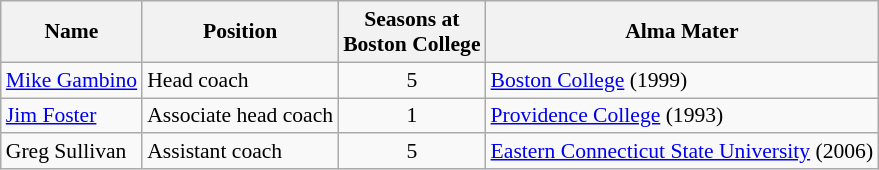<table class="wikitable" border="1" style="font-size:90%;">
<tr>
<th>Name</th>
<th>Position</th>
<th>Seasons at<br>Boston College</th>
<th>Alma Mater</th>
</tr>
<tr>
<td><a href='#'>Mike Gambino</a></td>
<td>Head coach</td>
<td align=center>5</td>
<td><a href='#'>Boston College</a> (1999)</td>
</tr>
<tr>
<td><a href='#'>Jim Foster</a></td>
<td>Associate head coach</td>
<td align=center>1</td>
<td><a href='#'>Providence College</a> (1993)</td>
</tr>
<tr>
<td>Greg Sullivan</td>
<td>Assistant coach</td>
<td align=center>5</td>
<td><a href='#'>Eastern Connecticut State University</a> (2006)</td>
</tr>
</table>
